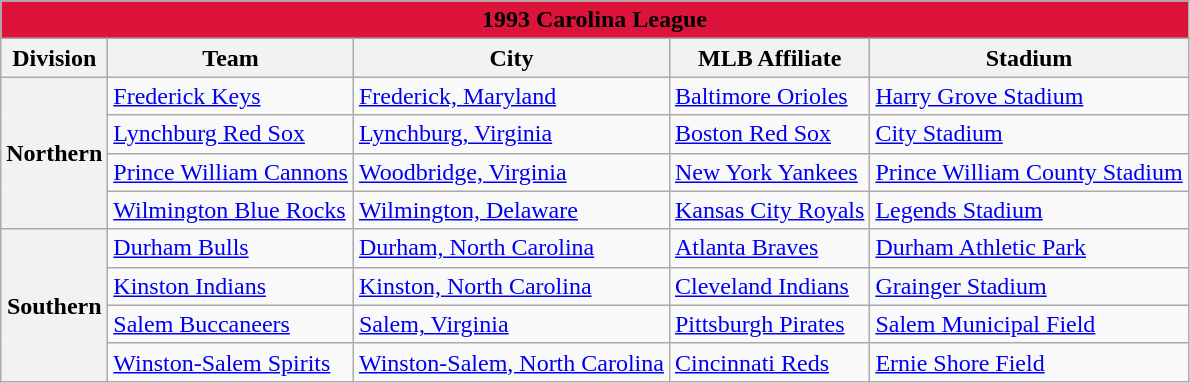<table class="wikitable" style="width:auto">
<tr>
<td bgcolor="#DC143C" align="center" colspan="7"><strong><span>1993 Carolina League</span></strong></td>
</tr>
<tr>
<th>Division</th>
<th>Team</th>
<th>City</th>
<th>MLB Affiliate</th>
<th>Stadium</th>
</tr>
<tr>
<th rowspan="4">Northern</th>
<td><a href='#'>Frederick Keys</a></td>
<td><a href='#'>Frederick, Maryland</a></td>
<td><a href='#'>Baltimore Orioles</a></td>
<td><a href='#'>Harry Grove Stadium</a></td>
</tr>
<tr>
<td><a href='#'>Lynchburg Red Sox</a></td>
<td><a href='#'>Lynchburg, Virginia</a></td>
<td><a href='#'>Boston Red Sox</a></td>
<td><a href='#'>City Stadium</a></td>
</tr>
<tr>
<td><a href='#'>Prince William Cannons</a></td>
<td><a href='#'>Woodbridge, Virginia</a></td>
<td><a href='#'>New York Yankees</a></td>
<td><a href='#'>Prince William County Stadium</a></td>
</tr>
<tr>
<td><a href='#'>Wilmington Blue Rocks</a></td>
<td><a href='#'>Wilmington, Delaware</a></td>
<td><a href='#'>Kansas City Royals</a></td>
<td><a href='#'>Legends Stadium</a></td>
</tr>
<tr>
<th rowspan="4">Southern</th>
<td><a href='#'>Durham Bulls</a></td>
<td><a href='#'>Durham, North Carolina</a></td>
<td><a href='#'>Atlanta Braves</a></td>
<td><a href='#'>Durham Athletic Park</a></td>
</tr>
<tr>
<td><a href='#'>Kinston Indians</a></td>
<td><a href='#'>Kinston, North Carolina</a></td>
<td><a href='#'>Cleveland Indians</a></td>
<td><a href='#'>Grainger Stadium</a></td>
</tr>
<tr>
<td><a href='#'>Salem Buccaneers</a></td>
<td><a href='#'>Salem, Virginia</a></td>
<td><a href='#'>Pittsburgh Pirates</a></td>
<td><a href='#'>Salem Municipal Field</a></td>
</tr>
<tr>
<td><a href='#'>Winston-Salem Spirits</a></td>
<td><a href='#'>Winston-Salem, North Carolina</a></td>
<td><a href='#'>Cincinnati Reds</a></td>
<td><a href='#'>Ernie Shore Field</a></td>
</tr>
</table>
